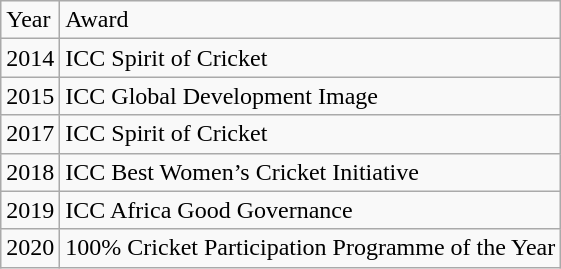<table class="wikitable">
<tr>
<td>Year</td>
<td>Award</td>
</tr>
<tr>
<td>2014</td>
<td>ICC Spirit of Cricket</td>
</tr>
<tr>
<td>2015</td>
<td>ICC Global Development Image</td>
</tr>
<tr>
<td>2017</td>
<td>ICC Spirit of Cricket</td>
</tr>
<tr>
<td>2018</td>
<td>ICC Best Women’s Cricket Initiative</td>
</tr>
<tr>
<td>2019</td>
<td>ICC Africa Good Governance</td>
</tr>
<tr>
<td>2020</td>
<td>100% Cricket Participation Programme of the Year</td>
</tr>
</table>
